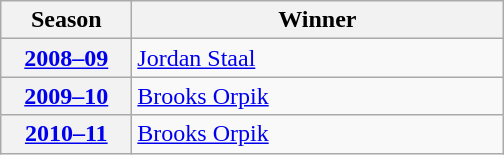<table class="wikitable">
<tr>
<th scope="col" style="width:5em">Season</th>
<th scope="col" style="width:15em">Winner</th>
</tr>
<tr>
<th scope="row"><a href='#'>2008–09</a></th>
<td><a href='#'>Jordan Staal</a></td>
</tr>
<tr>
<th scope="row"><a href='#'>2009–10</a></th>
<td><a href='#'>Brooks Orpik</a></td>
</tr>
<tr>
<th scope="row"><a href='#'>2010–11</a></th>
<td><a href='#'>Brooks Orpik</a></td>
</tr>
</table>
